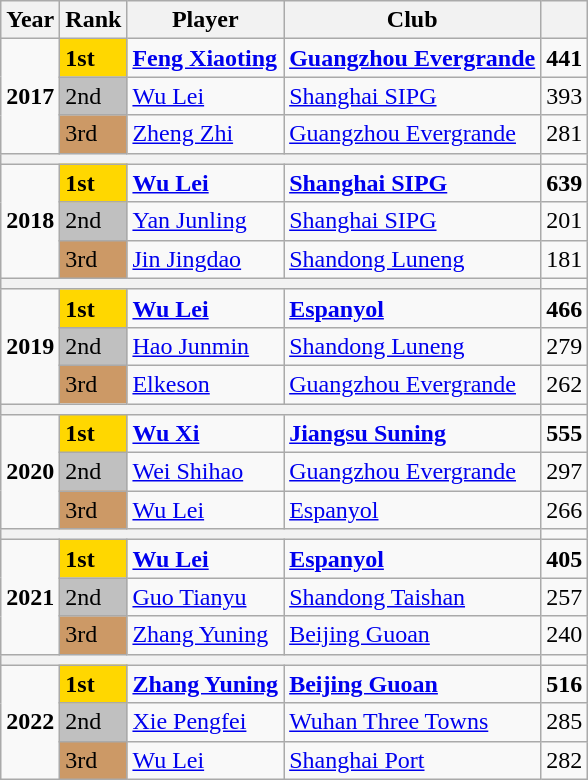<table class="wikitable">
<tr>
<th>Year</th>
<th>Rank</th>
<th>Player</th>
<th>Club</th>
<th></th>
</tr>
<tr>
<td align="center" rowspan="3"><strong>2017</strong></td>
<td scope=col style="background-color: gold"><strong>1st</strong></td>
<td><strong><a href='#'>Feng Xiaoting</a></strong></td>
<td> <strong><a href='#'>Guangzhou Evergrande</a></strong></td>
<td align="center"><strong>441</strong></td>
</tr>
<tr>
<td scope=col style="background-color: silver">2nd</td>
<td><a href='#'>Wu Lei</a></td>
<td> <a href='#'>Shanghai SIPG</a></td>
<td align="center">393</td>
</tr>
<tr>
<td scope=col style="background-color: #cc9966">3rd</td>
<td><a href='#'>Zheng Zhi</a></td>
<td> <a href='#'>Guangzhou Evergrande</a></td>
<td align="center">281</td>
</tr>
<tr>
<th colspan="4"></th>
</tr>
<tr>
<td align="center" rowspan="3"><strong>2018</strong></td>
<td scope=col style="background-color: gold"><strong>1st</strong></td>
<td><strong><a href='#'>Wu Lei</a></strong></td>
<td> <strong><a href='#'>Shanghai SIPG</a></strong></td>
<td align="center"><strong>639</strong></td>
</tr>
<tr>
<td scope=col style="background-color: silver">2nd</td>
<td><a href='#'>Yan Junling</a></td>
<td> <a href='#'>Shanghai SIPG</a></td>
<td align="center">201</td>
</tr>
<tr>
<td scope=col style="background-color: #cc9966">3rd</td>
<td><a href='#'>Jin Jingdao</a></td>
<td> <a href='#'>Shandong Luneng</a></td>
<td align="center">181</td>
</tr>
<tr>
<th colspan="4"></th>
</tr>
<tr>
<td align="center" rowspan="3"><strong>2019</strong></td>
<td scope=col style="background-color: gold"><strong>1st</strong></td>
<td><strong><a href='#'>Wu Lei</a></strong></td>
<td> <strong><a href='#'>Espanyol</a></strong></td>
<td align="center"><strong>466</strong></td>
</tr>
<tr>
<td scope=col style="background-color: silver">2nd</td>
<td><a href='#'>Hao Junmin</a></td>
<td> <a href='#'>Shandong Luneng</a></td>
<td align="center">279</td>
</tr>
<tr>
<td scope=col style="background-color: #cc9966">3rd</td>
<td><a href='#'>Elkeson</a></td>
<td> <a href='#'>Guangzhou Evergrande</a></td>
<td align="center">262</td>
</tr>
<tr>
<th colspan="4"></th>
</tr>
<tr>
<td align="center" rowspan="3"><strong>2020</strong></td>
<td scope=col style="background-color: gold"><strong>1st</strong></td>
<td><strong><a href='#'>Wu Xi</a></strong></td>
<td> <strong><a href='#'>Jiangsu Suning</a></strong></td>
<td align="center"><strong>555</strong></td>
</tr>
<tr>
<td scope=col style="background-color: silver">2nd</td>
<td><a href='#'>Wei Shihao</a></td>
<td> <a href='#'>Guangzhou Evergrande</a></td>
<td align="center">297</td>
</tr>
<tr>
<td scope=col style="background-color: #cc9966">3rd</td>
<td><a href='#'>Wu Lei</a></td>
<td> <a href='#'>Espanyol</a></td>
<td align="center">266</td>
</tr>
<tr>
<th colspan="4"></th>
</tr>
<tr>
<td align="center" rowspan="3"><strong>2021</strong></td>
<td scope=col style="background-color: gold"><strong>1st</strong></td>
<td><strong><a href='#'>Wu Lei</a></strong></td>
<td> <strong><a href='#'>Espanyol</a></strong></td>
<td align="center"><strong>405</strong></td>
</tr>
<tr>
<td scope=col style="background-color: silver">2nd</td>
<td><a href='#'>Guo Tianyu</a></td>
<td> <a href='#'>Shandong Taishan</a></td>
<td align="center">257</td>
</tr>
<tr>
<td scope=col style="background-color: #cc9966">3rd</td>
<td><a href='#'>Zhang Yuning</a></td>
<td> <a href='#'>Beijing Guoan</a></td>
<td align="center">240</td>
</tr>
<tr>
<th colspan="4"></th>
</tr>
<tr>
<td align="center" rowspan="3"><strong>2022</strong></td>
<td scope=col style="background-color: gold"><strong>1st</strong></td>
<td><strong><a href='#'>Zhang Yuning</a></strong></td>
<td> <strong><a href='#'>Beijing Guoan</a></strong></td>
<td align="center"><strong>516</strong></td>
</tr>
<tr>
<td scope=col style="background-color: silver">2nd</td>
<td><a href='#'>Xie Pengfei</a></td>
<td> <a href='#'>Wuhan Three Towns</a></td>
<td align="center">285</td>
</tr>
<tr>
<td scope=col style="background-color: #cc9966">3rd</td>
<td><a href='#'>Wu Lei</a></td>
<td> <a href='#'>Shanghai Port</a></td>
<td align="center">282</td>
</tr>
</table>
